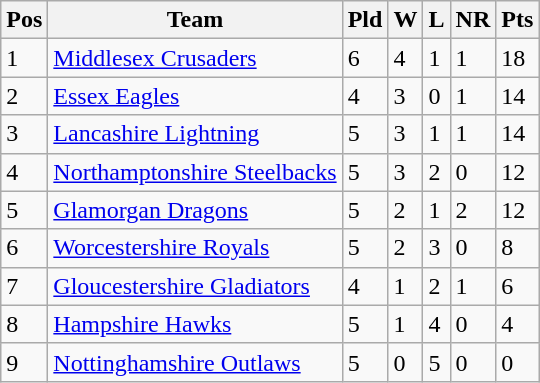<table class="wikitable">
<tr>
<th>Pos</th>
<th>Team</th>
<th>Pld</th>
<th>W</th>
<th>L</th>
<th>NR</th>
<th>Pts</th>
</tr>
<tr>
<td>1</td>
<td><a href='#'>Middlesex Crusaders</a></td>
<td>6</td>
<td>4</td>
<td>1</td>
<td>1</td>
<td>18</td>
</tr>
<tr>
<td>2</td>
<td><a href='#'>Essex Eagles</a></td>
<td>4</td>
<td>3</td>
<td>0</td>
<td>1</td>
<td>14</td>
</tr>
<tr>
<td>3</td>
<td><a href='#'>Lancashire Lightning</a></td>
<td>5</td>
<td>3</td>
<td>1</td>
<td>1</td>
<td>14</td>
</tr>
<tr>
<td>4</td>
<td><a href='#'>Northamptonshire Steelbacks</a></td>
<td>5</td>
<td>3</td>
<td>2</td>
<td>0</td>
<td>12</td>
</tr>
<tr>
<td>5</td>
<td><a href='#'>Glamorgan Dragons</a></td>
<td>5</td>
<td>2</td>
<td>1</td>
<td>2</td>
<td>12</td>
</tr>
<tr>
<td>6</td>
<td><a href='#'>Worcestershire Royals</a></td>
<td>5</td>
<td>2</td>
<td>3</td>
<td>0</td>
<td>8</td>
</tr>
<tr>
<td>7</td>
<td><a href='#'>Gloucestershire Gladiators</a></td>
<td>4</td>
<td>1</td>
<td>2</td>
<td>1</td>
<td>6</td>
</tr>
<tr>
<td>8</td>
<td><a href='#'>Hampshire Hawks</a></td>
<td>5</td>
<td>1</td>
<td>4</td>
<td>0</td>
<td>4</td>
</tr>
<tr>
<td>9</td>
<td><a href='#'>Nottinghamshire Outlaws</a></td>
<td>5</td>
<td>0</td>
<td>5</td>
<td>0</td>
<td>0</td>
</tr>
</table>
